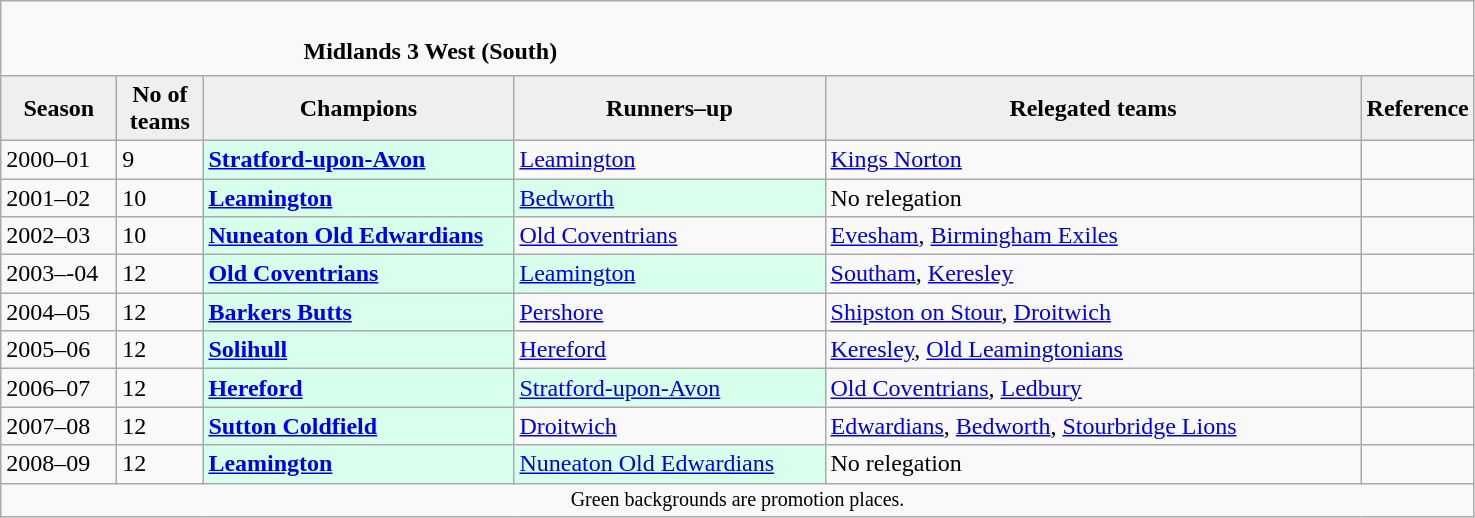<table class="wikitable" style="text-align: left;">
<tr>
<td colspan="11" cellpadding="0" cellspacing="0"><br><table border="0" style="width:100%;" cellpadding="0" cellspacing="0">
<tr>
<td style="width:20%; border:0;"></td>
<td style="border:0;"><strong>Midlands 3 West (South)</strong></td>
<td style="width:20%; border:0;"></td>
</tr>
</table>
</td>
</tr>
<tr>
<th style="background:#efefef; width:70px;">Season</th>
<th style="background:#efefef; width:50px;">No of teams</th>
<th style="background:#efefef; width:200px;">Champions</th>
<th style="background:#efefef; width:200px;">Runners–up</th>
<th style="background:#efefef; width:350px;">Relegated teams</th>
<th style="background:#efefef; width:50px;">Reference</th>
</tr>
<tr align=left>
<td>2000–01</td>
<td>9</td>
<td style="background:#d8ffeb;"><strong><a href='#'>Stratford-upon-Avon</a></strong></td>
<td><a href='#'>Leamington</a></td>
<td><a href='#'>Kings Norton</a></td>
<td></td>
</tr>
<tr>
<td>2001–02</td>
<td>10</td>
<td style="background:#d8ffeb;"><strong><a href='#'>Leamington</a></strong></td>
<td style="background:#d8ffeb;"><a href='#'>Bedworth</a></td>
<td>No relegation</td>
<td></td>
</tr>
<tr>
<td>2002–03</td>
<td>10</td>
<td style="background:#d8ffeb;"><strong><a href='#'>Nuneaton Old Edwardians</a></strong></td>
<td><a href='#'>Old Coventrians</a></td>
<td><a href='#'>Evesham</a>, <a href='#'>Birmingham Exiles</a></td>
<td></td>
</tr>
<tr>
<td>2003–-04</td>
<td>12</td>
<td style="background:#d8ffeb;"><strong><a href='#'>Old Coventrians</a></strong></td>
<td style="background:#d8ffeb;"><a href='#'>Leamington</a></td>
<td><a href='#'>Southam</a>, <a href='#'>Keresley</a></td>
<td></td>
</tr>
<tr>
<td>2004–05</td>
<td>12</td>
<td style="background:#d8ffeb;"><strong><a href='#'>Barkers Butts</a></strong></td>
<td><a href='#'>Pershore</a></td>
<td><a href='#'>Shipston on Stour</a>, <a href='#'>Droitwich</a></td>
<td></td>
</tr>
<tr>
<td>2005–06</td>
<td>12</td>
<td style="background:#d8ffeb;"><strong><a href='#'>Solihull</a></strong></td>
<td><a href='#'>Hereford</a></td>
<td><a href='#'>Keresley</a>, <a href='#'>Old Leamingtonians</a></td>
<td></td>
</tr>
<tr>
<td>2006–07</td>
<td>12</td>
<td style="background:#d8ffeb;"><strong><a href='#'>Hereford</a></strong></td>
<td style="background:#d8ffeb;"><a href='#'>Stratford-upon-Avon</a></td>
<td><a href='#'>Old Coventrians</a>, <a href='#'>Ledbury</a></td>
<td></td>
</tr>
<tr>
<td>2007–08</td>
<td>12</td>
<td style="background:#d8ffeb;"><strong><a href='#'>Sutton Coldfield</a></strong></td>
<td><a href='#'>Droitwich</a></td>
<td><a href='#'>Edwardians</a>, <a href='#'>Bedworth</a>, <a href='#'>Stourbridge Lions</a></td>
<td></td>
</tr>
<tr>
<td>2008–09</td>
<td>12</td>
<td style="background:#d8ffeb;"><strong><a href='#'>Leamington</a></strong></td>
<td style="background:#d8ffeb;"><a href='#'>Nuneaton Old Edwardians</a></td>
<td>No relegation</td>
<td></td>
</tr>
<tr>
<td colspan="15"  style="border:0; font-size:smaller; text-align:center;">Green backgrounds are promotion places.</td>
</tr>
</table>
